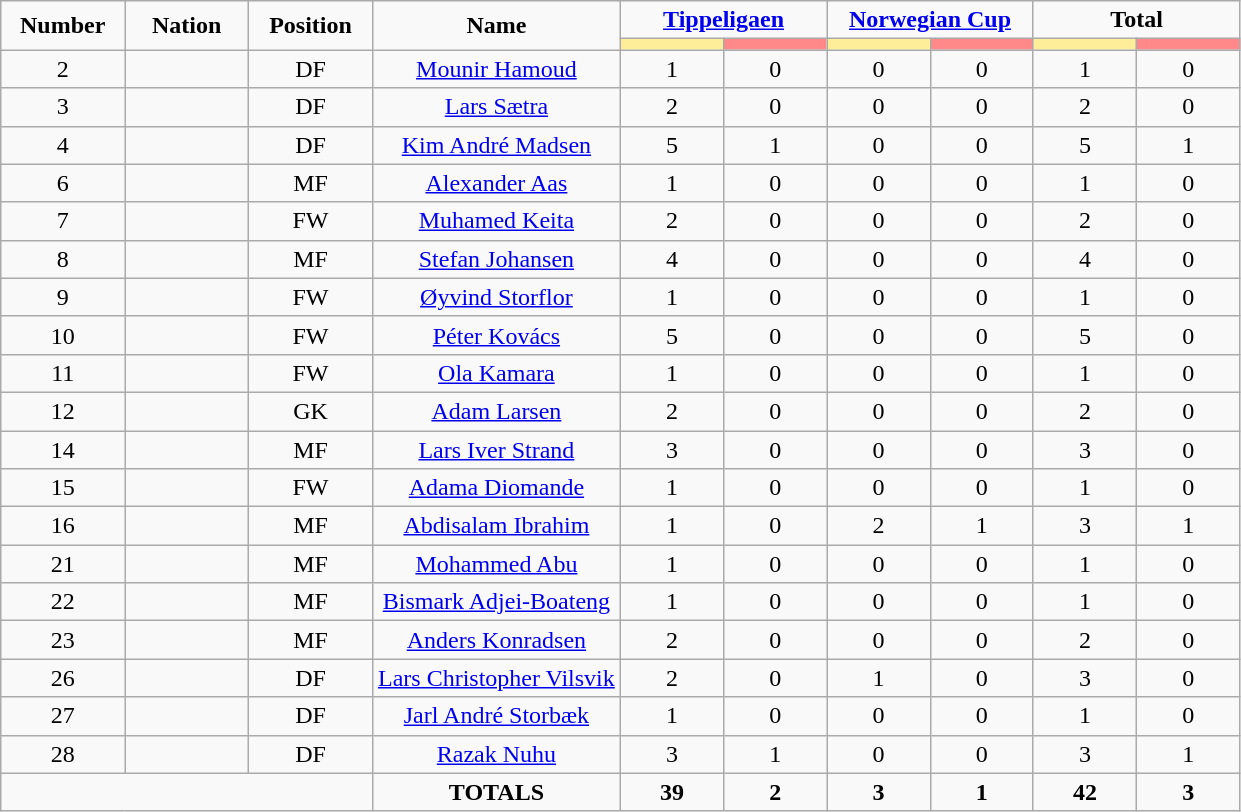<table class="wikitable" style="font-size: 100%; text-align: center;">
<tr>
<td rowspan="2" width="10%" align="center"><strong>Number</strong></td>
<td rowspan="2" width="10%" align="center"><strong>Nation</strong></td>
<td rowspan="2" width="10%" align="center"><strong>Position</strong></td>
<td rowspan="2" width="20%" align="center"><strong>Name</strong></td>
<td colspan="2" align="center"><strong><a href='#'>Tippeligaen</a></strong></td>
<td colspan="2" align="center"><strong><a href='#'>Norwegian Cup</a></strong></td>
<td colspan="2" align="center"><strong>Total</strong></td>
</tr>
<tr>
<th width=60 style="background: #FFEE99"></th>
<th width=60 style="background: #FF8888"></th>
<th width=60 style="background: #FFEE99"></th>
<th width=60 style="background: #FF8888"></th>
<th width=60 style="background: #FFEE99"></th>
<th width=60 style="background: #FF8888"></th>
</tr>
<tr>
<td>2</td>
<td></td>
<td>DF</td>
<td><a href='#'>Mounir Hamoud</a></td>
<td>1</td>
<td>0</td>
<td>0</td>
<td>0</td>
<td>1</td>
<td>0</td>
</tr>
<tr>
<td>3</td>
<td></td>
<td>DF</td>
<td><a href='#'>Lars Sætra</a></td>
<td>2</td>
<td>0</td>
<td>0</td>
<td>0</td>
<td>2</td>
<td>0</td>
</tr>
<tr>
<td>4</td>
<td></td>
<td>DF</td>
<td><a href='#'>Kim André Madsen</a></td>
<td>5</td>
<td>1</td>
<td>0</td>
<td>0</td>
<td>5</td>
<td>1</td>
</tr>
<tr>
<td>6</td>
<td></td>
<td>MF</td>
<td><a href='#'>Alexander Aas</a></td>
<td>1</td>
<td>0</td>
<td>0</td>
<td>0</td>
<td>1</td>
<td>0</td>
</tr>
<tr>
<td>7</td>
<td></td>
<td>FW</td>
<td><a href='#'>Muhamed Keita</a></td>
<td>2</td>
<td>0</td>
<td>0</td>
<td>0</td>
<td>2</td>
<td>0</td>
</tr>
<tr>
<td>8</td>
<td></td>
<td>MF</td>
<td><a href='#'>Stefan Johansen</a></td>
<td>4</td>
<td>0</td>
<td>0</td>
<td>0</td>
<td>4</td>
<td>0</td>
</tr>
<tr>
<td>9</td>
<td></td>
<td>FW</td>
<td><a href='#'>Øyvind Storflor</a></td>
<td>1</td>
<td>0</td>
<td>0</td>
<td>0</td>
<td>1</td>
<td>0</td>
</tr>
<tr>
<td>10</td>
<td></td>
<td>FW</td>
<td><a href='#'>Péter Kovács</a></td>
<td>5</td>
<td>0</td>
<td>0</td>
<td>0</td>
<td>5</td>
<td>0</td>
</tr>
<tr>
<td>11</td>
<td></td>
<td>FW</td>
<td><a href='#'>Ola Kamara</a></td>
<td>1</td>
<td>0</td>
<td>0</td>
<td>0</td>
<td>1</td>
<td>0</td>
</tr>
<tr>
<td>12</td>
<td></td>
<td>GK</td>
<td><a href='#'>Adam Larsen</a></td>
<td>2</td>
<td>0</td>
<td>0</td>
<td>0</td>
<td>2</td>
<td>0</td>
</tr>
<tr>
<td>14</td>
<td></td>
<td>MF</td>
<td><a href='#'>Lars Iver Strand</a></td>
<td>3</td>
<td>0</td>
<td>0</td>
<td>0</td>
<td>3</td>
<td>0</td>
</tr>
<tr>
<td>15</td>
<td></td>
<td>FW</td>
<td><a href='#'>Adama Diomande</a></td>
<td>1</td>
<td>0</td>
<td>0</td>
<td>0</td>
<td>1</td>
<td>0</td>
</tr>
<tr>
<td>16</td>
<td></td>
<td>MF</td>
<td><a href='#'>Abdisalam Ibrahim</a></td>
<td>1</td>
<td>0</td>
<td>2</td>
<td>1</td>
<td>3</td>
<td>1</td>
</tr>
<tr>
<td>21</td>
<td></td>
<td>MF</td>
<td><a href='#'>Mohammed Abu</a></td>
<td>1</td>
<td>0</td>
<td>0</td>
<td>0</td>
<td>1</td>
<td>0</td>
</tr>
<tr>
<td>22</td>
<td></td>
<td>MF</td>
<td><a href='#'>Bismark Adjei-Boateng</a></td>
<td>1</td>
<td>0</td>
<td>0</td>
<td>0</td>
<td>1</td>
<td>0</td>
</tr>
<tr>
<td>23</td>
<td></td>
<td>MF</td>
<td><a href='#'>Anders Konradsen</a></td>
<td>2</td>
<td>0</td>
<td>0</td>
<td>0</td>
<td>2</td>
<td>0</td>
</tr>
<tr>
<td>26</td>
<td></td>
<td>DF</td>
<td><a href='#'>Lars Christopher Vilsvik</a></td>
<td>2</td>
<td>0</td>
<td>1</td>
<td>0</td>
<td>3</td>
<td>0</td>
</tr>
<tr>
<td>27</td>
<td></td>
<td>DF</td>
<td><a href='#'>Jarl André Storbæk</a></td>
<td>1</td>
<td>0</td>
<td>0</td>
<td>0</td>
<td>1</td>
<td>0</td>
</tr>
<tr>
<td>28</td>
<td></td>
<td>DF</td>
<td><a href='#'>Razak Nuhu</a></td>
<td>3</td>
<td>1</td>
<td>0</td>
<td>0</td>
<td>3</td>
<td>1</td>
</tr>
<tr>
<td colspan="3"></td>
<td><strong>TOTALS</strong></td>
<td><strong>39</strong></td>
<td><strong>2</strong></td>
<td><strong>3</strong></td>
<td><strong>1</strong></td>
<td><strong>42</strong></td>
<td><strong>3</strong></td>
</tr>
</table>
